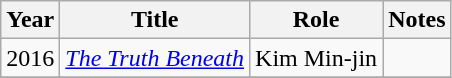<table class="wikitable">
<tr>
<th align="center">Year</th>
<th align="center">Title</th>
<th align="center">Role</th>
<th align="center">Notes</th>
</tr>
<tr>
<td align="center">2016</td>
<td align="left"><em><a href='#'>The Truth Beneath</a></em></td>
<td align="center">Kim Min-jin</td>
<td></td>
</tr>
<tr>
</tr>
</table>
